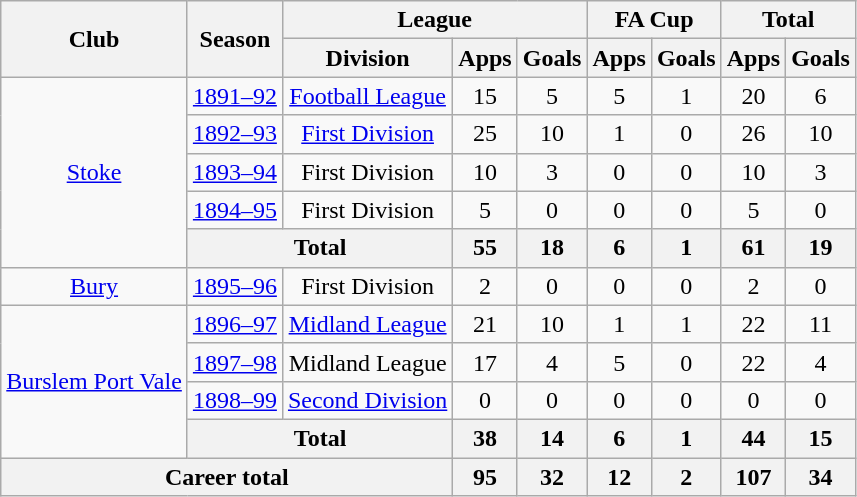<table class="wikitable" style="text-align: center;">
<tr>
<th rowspan="2">Club</th>
<th rowspan="2">Season</th>
<th colspan="3">League</th>
<th colspan="2">FA Cup</th>
<th colspan="2">Total</th>
</tr>
<tr>
<th>Division</th>
<th>Apps</th>
<th>Goals</th>
<th>Apps</th>
<th>Goals</th>
<th>Apps</th>
<th>Goals</th>
</tr>
<tr>
<td rowspan="5"><a href='#'>Stoke</a></td>
<td><a href='#'>1891–92</a></td>
<td><a href='#'>Football League</a></td>
<td>15</td>
<td>5</td>
<td>5</td>
<td>1</td>
<td>20</td>
<td>6</td>
</tr>
<tr>
<td><a href='#'>1892–93</a></td>
<td><a href='#'>First Division</a></td>
<td>25</td>
<td>10</td>
<td>1</td>
<td>0</td>
<td>26</td>
<td>10</td>
</tr>
<tr>
<td><a href='#'>1893–94</a></td>
<td>First Division</td>
<td>10</td>
<td>3</td>
<td>0</td>
<td>0</td>
<td>10</td>
<td>3</td>
</tr>
<tr>
<td><a href='#'>1894–95</a></td>
<td>First Division</td>
<td>5</td>
<td>0</td>
<td>0</td>
<td>0</td>
<td>5</td>
<td>0</td>
</tr>
<tr>
<th colspan="2">Total</th>
<th>55</th>
<th>18</th>
<th>6</th>
<th>1</th>
<th>61</th>
<th>19</th>
</tr>
<tr>
<td><a href='#'>Bury</a></td>
<td><a href='#'>1895–96</a></td>
<td>First Division</td>
<td>2</td>
<td>0</td>
<td>0</td>
<td>0</td>
<td>2</td>
<td>0</td>
</tr>
<tr>
<td rowspan="4"><a href='#'>Burslem Port Vale</a></td>
<td><a href='#'>1896–97</a></td>
<td><a href='#'>Midland League</a></td>
<td>21</td>
<td>10</td>
<td>1</td>
<td>1</td>
<td>22</td>
<td>11</td>
</tr>
<tr>
<td><a href='#'>1897–98</a></td>
<td>Midland League</td>
<td>17</td>
<td>4</td>
<td>5</td>
<td>0</td>
<td>22</td>
<td>4</td>
</tr>
<tr>
<td><a href='#'>1898–99</a></td>
<td><a href='#'>Second Division</a></td>
<td>0</td>
<td>0</td>
<td>0</td>
<td>0</td>
<td>0</td>
<td>0</td>
</tr>
<tr>
<th colspan="2">Total</th>
<th>38</th>
<th>14</th>
<th>6</th>
<th>1</th>
<th>44</th>
<th>15</th>
</tr>
<tr>
<th colspan="3">Career total</th>
<th>95</th>
<th>32</th>
<th>12</th>
<th>2</th>
<th>107</th>
<th>34</th>
</tr>
</table>
